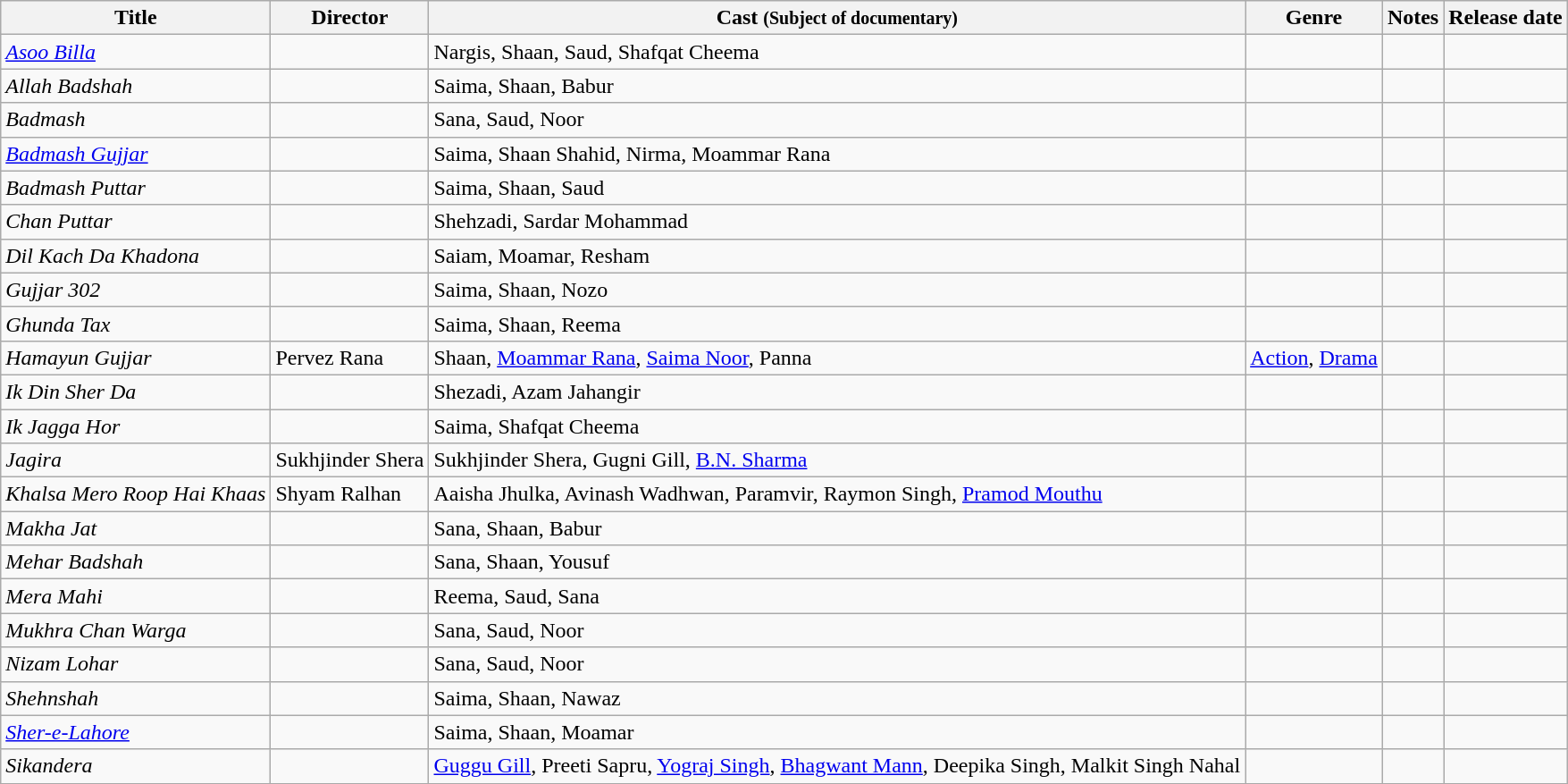<table class="wikitable sortable">
<tr>
<th>Title</th>
<th>Director</th>
<th>Cast <small>(Subject of documentary)</small></th>
<th>Genre</th>
<th>Notes</th>
<th>Release date</th>
</tr>
<tr>
<td><span></span> <em><a href='#'>Asoo Billa</a></em></td>
<td></td>
<td>Nargis, Shaan, Saud, Shafqat Cheema</td>
<td></td>
<td></td>
<td></td>
</tr>
<tr>
<td><em>Allah Badshah</em></td>
<td></td>
<td>Saima, Shaan, Babur</td>
<td></td>
<td></td>
<td></td>
</tr>
<tr>
<td><span></span> <em>Badmash</em></td>
<td></td>
<td>Sana, Saud, Noor</td>
<td></td>
<td></td>
<td></td>
</tr>
<tr>
<td><em><a href='#'>Badmash Gujjar</a></em></td>
<td></td>
<td>Saima, Shaan Shahid, Nirma, Moammar Rana</td>
<td></td>
<td></td>
<td></td>
</tr>
<tr>
<td><em>Badmash Puttar</em></td>
<td></td>
<td>Saima, Shaan, Saud</td>
<td></td>
<td></td>
<td></td>
</tr>
<tr>
<td><span></span> <em>Chan Puttar</em></td>
<td></td>
<td>Shehzadi, Sardar Mohammad</td>
<td></td>
<td></td>
<td></td>
</tr>
<tr>
<td><span></span> <em>Dil Kach Da Khadona</em></td>
<td></td>
<td>Saiam, Moamar, Resham</td>
<td></td>
<td></td>
<td></td>
</tr>
<tr>
<td><span></span> <em>Gujjar 302</em></td>
<td></td>
<td>Saima, Shaan, Nozo</td>
<td></td>
<td></td>
<td></td>
</tr>
<tr>
<td><em>Ghunda Tax</em></td>
<td></td>
<td>Saima, Shaan, Reema</td>
<td></td>
<td></td>
<td></td>
</tr>
<tr>
<td><span></span> <em>Hamayun Gujjar</em></td>
<td>Pervez Rana</td>
<td>Shaan, <a href='#'>Moammar Rana</a>, <a href='#'>Saima Noor</a>, Panna</td>
<td><a href='#'>Action</a>, <a href='#'>Drama</a></td>
<td></td>
<td></td>
</tr>
<tr>
<td><span></span> <em>Ik Din Sher Da</em></td>
<td></td>
<td>Shezadi, Azam Jahangir</td>
<td></td>
<td></td>
<td></td>
</tr>
<tr>
<td><em>Ik Jagga Hor</em></td>
<td></td>
<td>Saima, Shafqat Cheema</td>
<td></td>
<td></td>
<td></td>
</tr>
<tr>
<td><span></span> <em>Jagira</em></td>
<td>Sukhjinder Shera</td>
<td>Sukhjinder Shera, Gugni Gill, <a href='#'>B.N. Sharma</a></td>
<td></td>
<td></td>
<td></td>
</tr>
<tr>
<td><span></span> <em>Khalsa Mero Roop Hai Khaas</em></td>
<td>Shyam Ralhan</td>
<td>Aaisha Jhulka, Avinash Wadhwan, Paramvir, Raymon Singh, <a href='#'>Pramod Mouthu</a></td>
<td></td>
<td></td>
<td></td>
</tr>
<tr>
<td><span></span> <em>Makha Jat</em></td>
<td></td>
<td>Sana, Shaan, Babur</td>
<td></td>
<td></td>
<td></td>
</tr>
<tr>
<td><em>Mehar Badshah</em></td>
<td></td>
<td>Sana, Shaan, Yousuf</td>
<td></td>
<td></td>
<td></td>
</tr>
<tr>
<td><em>Mera Mahi</em></td>
<td></td>
<td>Reema, Saud, Sana</td>
<td></td>
<td></td>
<td></td>
</tr>
<tr>
<td><em>Mukhra Chan Warga</em></td>
<td></td>
<td>Sana, Saud, Noor</td>
<td></td>
<td></td>
<td></td>
</tr>
<tr>
<td><span></span> <em>Nizam Lohar</em></td>
<td></td>
<td>Sana, Saud, Noor</td>
<td></td>
<td></td>
<td></td>
</tr>
<tr>
<td><span></span> <em>Shehnshah</em></td>
<td></td>
<td>Saima, Shaan, Nawaz</td>
<td></td>
<td></td>
<td></td>
</tr>
<tr>
<td><em><a href='#'>Sher-e-Lahore</a></em></td>
<td></td>
<td>Saima, Shaan, Moamar</td>
<td></td>
<td></td>
<td></td>
</tr>
<tr>
<td><em>Sikandera</em></td>
<td></td>
<td><a href='#'>Guggu Gill</a>, Preeti Sapru, <a href='#'>Yograj Singh</a>, <a href='#'>Bhagwant Mann</a>, Deepika Singh, Malkit Singh Nahal</td>
<td></td>
<td></td>
<td></td>
</tr>
</table>
